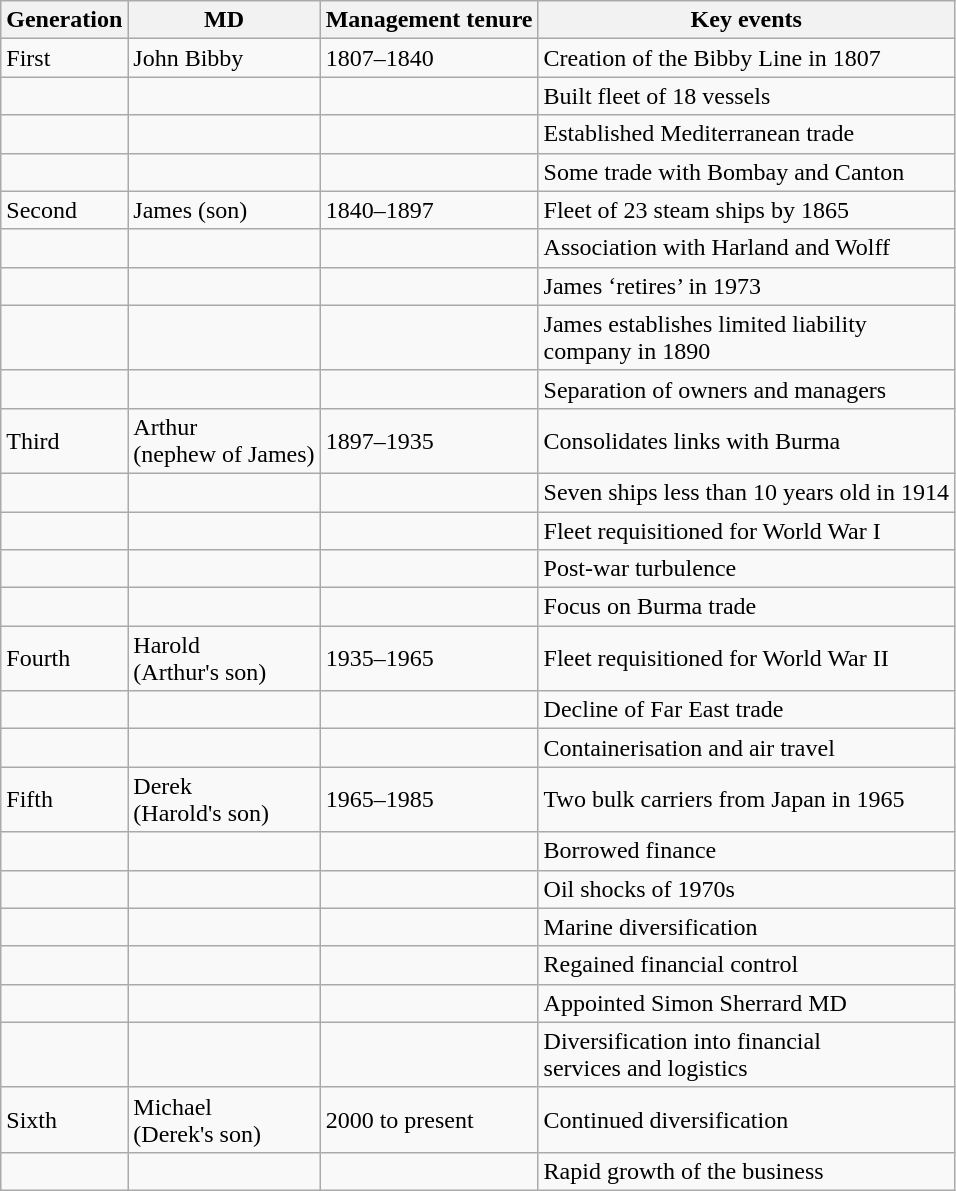<table class="wikitable">
<tr>
<th>Generation</th>
<th>MD</th>
<th>Management tenure</th>
<th>Key events</th>
</tr>
<tr>
<td>First</td>
<td>John Bibby</td>
<td>1807–1840</td>
<td>Creation of the Bibby Line in 1807</td>
</tr>
<tr>
<td></td>
<td></td>
<td></td>
<td>Built fleet of 18 vessels</td>
</tr>
<tr>
<td></td>
<td></td>
<td></td>
<td>Established Mediterranean trade</td>
</tr>
<tr>
<td></td>
<td></td>
<td></td>
<td>Some trade with Bombay and Canton</td>
</tr>
<tr>
<td>Second</td>
<td>James (son)</td>
<td>1840–1897</td>
<td>Fleet of 23 steam ships by 1865</td>
</tr>
<tr>
<td></td>
<td></td>
<td></td>
<td>Association with Harland and Wolff</td>
</tr>
<tr>
<td></td>
<td></td>
<td></td>
<td>James ‘retires’ in 1973</td>
</tr>
<tr>
<td></td>
<td></td>
<td></td>
<td>James establishes limited liability<br>company in 1890</td>
</tr>
<tr>
<td></td>
<td></td>
<td></td>
<td>Separation of owners and managers</td>
</tr>
<tr>
<td>Third</td>
<td>Arthur<br>(nephew of James)</td>
<td>1897–1935</td>
<td>Consolidates links with Burma</td>
</tr>
<tr>
<td></td>
<td></td>
<td></td>
<td>Seven ships less than 10 years old in 1914</td>
</tr>
<tr>
<td></td>
<td></td>
<td></td>
<td>Fleet requisitioned for World War I</td>
</tr>
<tr>
<td></td>
<td></td>
<td></td>
<td>Post-war turbulence</td>
</tr>
<tr>
<td></td>
<td></td>
<td></td>
<td>Focus on Burma trade</td>
</tr>
<tr>
<td>Fourth</td>
<td>Harold<br>(Arthur's son)</td>
<td>1935–1965</td>
<td>Fleet requisitioned for World War II</td>
</tr>
<tr>
<td></td>
<td></td>
<td></td>
<td>Decline of Far East trade</td>
</tr>
<tr>
<td></td>
<td></td>
<td></td>
<td>Containerisation and air travel</td>
</tr>
<tr>
<td>Fifth</td>
<td>Derek<br>(Harold's son)</td>
<td>1965–1985</td>
<td>Two bulk carriers from Japan in 1965</td>
</tr>
<tr>
<td></td>
<td></td>
<td></td>
<td>Borrowed finance</td>
</tr>
<tr>
<td></td>
<td></td>
<td></td>
<td>Oil shocks of 1970s</td>
</tr>
<tr>
<td></td>
<td></td>
<td></td>
<td>Marine diversification</td>
</tr>
<tr>
<td></td>
<td></td>
<td></td>
<td>Regained financial control</td>
</tr>
<tr>
<td></td>
<td></td>
<td></td>
<td>Appointed Simon Sherrard MD</td>
</tr>
<tr>
<td></td>
<td></td>
<td></td>
<td>Diversification into financial<br>services and logistics</td>
</tr>
<tr>
<td>Sixth</td>
<td>Michael<br>(Derek's son)</td>
<td>2000 to present</td>
<td>Continued diversification</td>
</tr>
<tr>
<td></td>
<td></td>
<td></td>
<td>Rapid growth of the business</td>
</tr>
</table>
